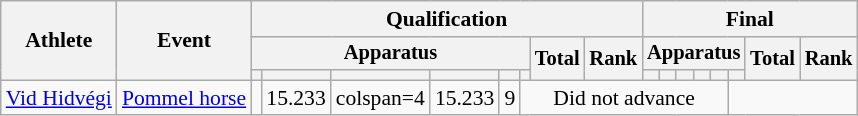<table class="wikitable" style="font-size:90%">
<tr>
<th rowspan=3>Athlete</th>
<th rowspan=3>Event</th>
<th colspan =8>Qualification</th>
<th colspan =8>Final</th>
</tr>
<tr style="font-size:95%">
<th colspan=6>Apparatus</th>
<th rowspan=2>Total</th>
<th rowspan=2>Rank</th>
<th colspan=6>Apparatus</th>
<th rowspan=2>Total</th>
<th rowspan=2>Rank</th>
</tr>
<tr style="font-size:95%">
<th></th>
<th></th>
<th></th>
<th></th>
<th></th>
<th></th>
<th></th>
<th></th>
<th></th>
<th></th>
<th></th>
<th></th>
</tr>
<tr align=center>
<td align=left><a href='#'>Vid Hidvégi</a></td>
<td align=left><a href='#'>Pommel horse</a></td>
<td></td>
<td>15.233</td>
<td>colspan=4 </td>
<td>15.233</td>
<td>9</td>
<td colspan=8>Did not advance</td>
</tr>
</table>
